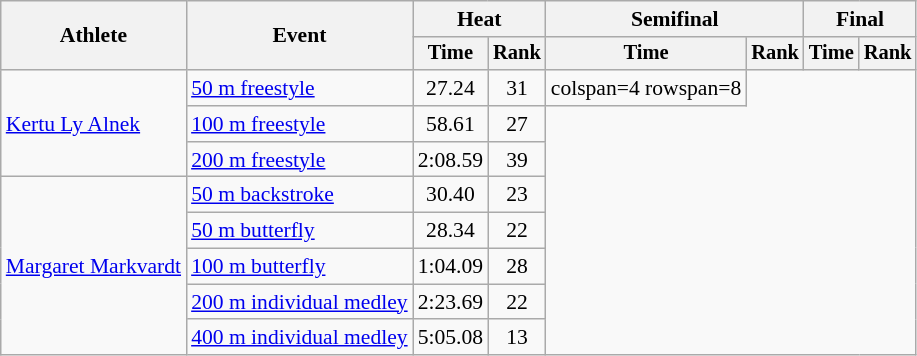<table class=wikitable style="font-size:90%">
<tr>
<th rowspan="2">Athlete</th>
<th rowspan="2">Event</th>
<th colspan="2">Heat</th>
<th colspan="2">Semifinal</th>
<th colspan="2">Final</th>
</tr>
<tr style="font-size:95%">
<th>Time</th>
<th>Rank</th>
<th>Time</th>
<th>Rank</th>
<th>Time</th>
<th>Rank</th>
</tr>
<tr align=center>
<td align=left rowspan=3><a href='#'>Kertu Ly Alnek</a></td>
<td align=left><a href='#'>50 m freestyle</a></td>
<td>27.24</td>
<td>31</td>
<td>colspan=4 rowspan=8 </td>
</tr>
<tr align=center>
<td align=left><a href='#'>100 m freestyle</a></td>
<td>58.61</td>
<td>27</td>
</tr>
<tr align=center>
<td align=left><a href='#'>200 m freestyle</a></td>
<td>2:08.59</td>
<td>39</td>
</tr>
<tr align=center>
<td align=left rowspan=5><a href='#'>Margaret Markvardt</a></td>
<td align=left><a href='#'>50 m backstroke</a></td>
<td>30.40</td>
<td>23</td>
</tr>
<tr align=center>
<td align=left><a href='#'>50 m butterfly</a></td>
<td>28.34</td>
<td>22</td>
</tr>
<tr align=center>
<td align=left><a href='#'>100 m butterfly</a></td>
<td>1:04.09</td>
<td>28</td>
</tr>
<tr align=center>
<td align=left><a href='#'>200 m individual medley</a></td>
<td>2:23.69</td>
<td>22</td>
</tr>
<tr align=center>
<td align=left><a href='#'>400 m individual medley</a></td>
<td>5:05.08</td>
<td>13</td>
</tr>
</table>
